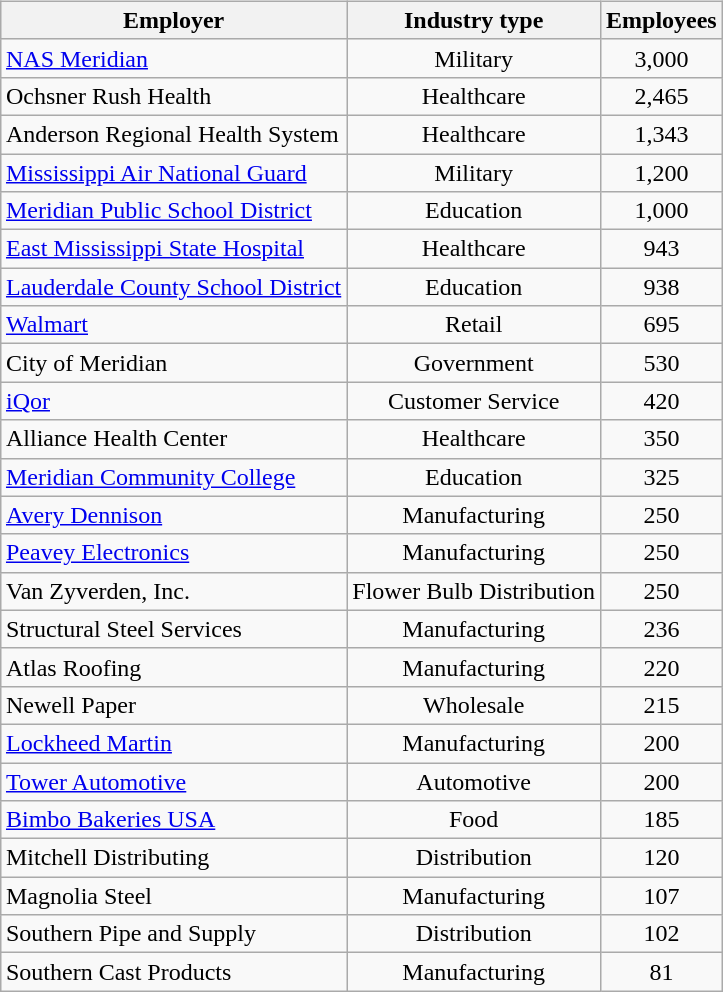<table class="wikitable sortable" style="float:right; margin-left:3px; margin-top:1px; margin-bottom:1px; text-align:center;">
<tr>
<th>Employer</th>
<th>Industry type</th>
<th>Employees</th>
</tr>
<tr>
<td style="text-align:left"><a href='#'>NAS Meridian</a></td>
<td>Military</td>
<td>3,000</td>
</tr>
<tr>
<td style="text-align:left">Ochsner Rush Health</td>
<td>Healthcare</td>
<td>2,465</td>
</tr>
<tr>
<td style="text-align:left">Anderson Regional Health System</td>
<td>Healthcare</td>
<td>1,343</td>
</tr>
<tr>
<td style="text-align:left"><a href='#'>Mississippi Air National Guard</a></td>
<td>Military</td>
<td>1,200</td>
</tr>
<tr>
<td style="text-align:left"><a href='#'>Meridian Public School District</a></td>
<td>Education</td>
<td>1,000</td>
</tr>
<tr>
<td style="text-align:left"><a href='#'>East Mississippi State Hospital</a></td>
<td>Healthcare</td>
<td>943</td>
</tr>
<tr>
<td style="text-align:left"><a href='#'>Lauderdale County School District</a></td>
<td>Education</td>
<td>938</td>
</tr>
<tr>
<td style="text-align:left"><a href='#'>Walmart</a></td>
<td>Retail</td>
<td>695</td>
</tr>
<tr>
<td style="text-align:left">City of Meridian</td>
<td>Government</td>
<td>530</td>
</tr>
<tr>
<td style="text-align:left"><a href='#'>iQor</a></td>
<td>Customer Service</td>
<td>420</td>
</tr>
<tr>
<td style="text-align:left">Alliance Health Center</td>
<td>Healthcare</td>
<td>350</td>
</tr>
<tr>
<td style="text-align:left"><a href='#'>Meridian Community College</a></td>
<td>Education</td>
<td>325</td>
</tr>
<tr>
<td style="text-align:left"><a href='#'>Avery Dennison</a></td>
<td>Manufacturing</td>
<td>250</td>
</tr>
<tr>
<td style="text-align:left"><a href='#'>Peavey Electronics</a></td>
<td>Manufacturing</td>
<td>250</td>
</tr>
<tr>
<td style="text-align:left">Van Zyverden, Inc.</td>
<td>Flower Bulb Distribution</td>
<td>250</td>
</tr>
<tr>
<td style="text-align:left">Structural Steel Services</td>
<td>Manufacturing</td>
<td>236</td>
</tr>
<tr>
<td style="text-align:left">Atlas Roofing</td>
<td>Manufacturing</td>
<td>220</td>
</tr>
<tr>
<td style="text-align:left">Newell Paper</td>
<td>Wholesale</td>
<td>215</td>
</tr>
<tr>
<td style="text-align:left"><a href='#'>Lockheed Martin</a></td>
<td>Manufacturing</td>
<td>200</td>
</tr>
<tr>
<td style="text-align:left"><a href='#'>Tower Automotive</a></td>
<td>Automotive</td>
<td>200</td>
</tr>
<tr>
<td style="text-align:left"><a href='#'>Bimbo Bakeries USA</a></td>
<td>Food</td>
<td>185</td>
</tr>
<tr>
<td style="text-align:left">Mitchell Distributing</td>
<td>Distribution</td>
<td>120</td>
</tr>
<tr>
<td style="text-align:left">Magnolia Steel</td>
<td>Manufacturing</td>
<td>107</td>
</tr>
<tr>
<td style="text-align:left">Southern Pipe and Supply</td>
<td>Distribution</td>
<td>102</td>
</tr>
<tr>
<td style="text-align:left">Southern Cast Products</td>
<td>Manufacturing</td>
<td>81</td>
</tr>
</table>
